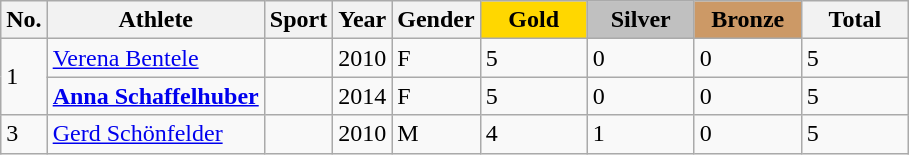<table class="wikitable sortable">
<tr>
<th>No.</th>
<th>Athlete</th>
<th>Sport</th>
<th>Year</th>
<th>Gender</th>
<th style="background:gold; width:4.0em; font-weight:bold;">Gold</th>
<th style="background:silver; width:4.0em; font-weight:bold;">Silver</th>
<th style="background:#c96; width:4.0em; font-weight:bold;">Bronze</th>
<th style="width:4.0em;">Total</th>
</tr>
<tr>
<td rowspan="2">1</td>
<td><a href='#'>Verena Bentele</a></td>
<td><br></td>
<td>2010</td>
<td>F</td>
<td>5</td>
<td>0</td>
<td>0</td>
<td>5</td>
</tr>
<tr>
<td><strong><a href='#'>Anna Schaffelhuber</a></strong></td>
<td></td>
<td>2014</td>
<td>F</td>
<td>5</td>
<td>0</td>
<td>0</td>
<td>5</td>
</tr>
<tr>
<td>3</td>
<td><a href='#'>Gerd Schönfelder</a></td>
<td></td>
<td>2010</td>
<td>M</td>
<td>4</td>
<td>1</td>
<td>0</td>
<td>5</td>
</tr>
</table>
